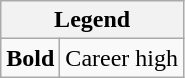<table class="wikitable mw-collapsible mw-collapsed">
<tr>
<th colspan="2">Legend</th>
</tr>
<tr>
<td><strong>Bold</strong></td>
<td>Career high</td>
</tr>
</table>
